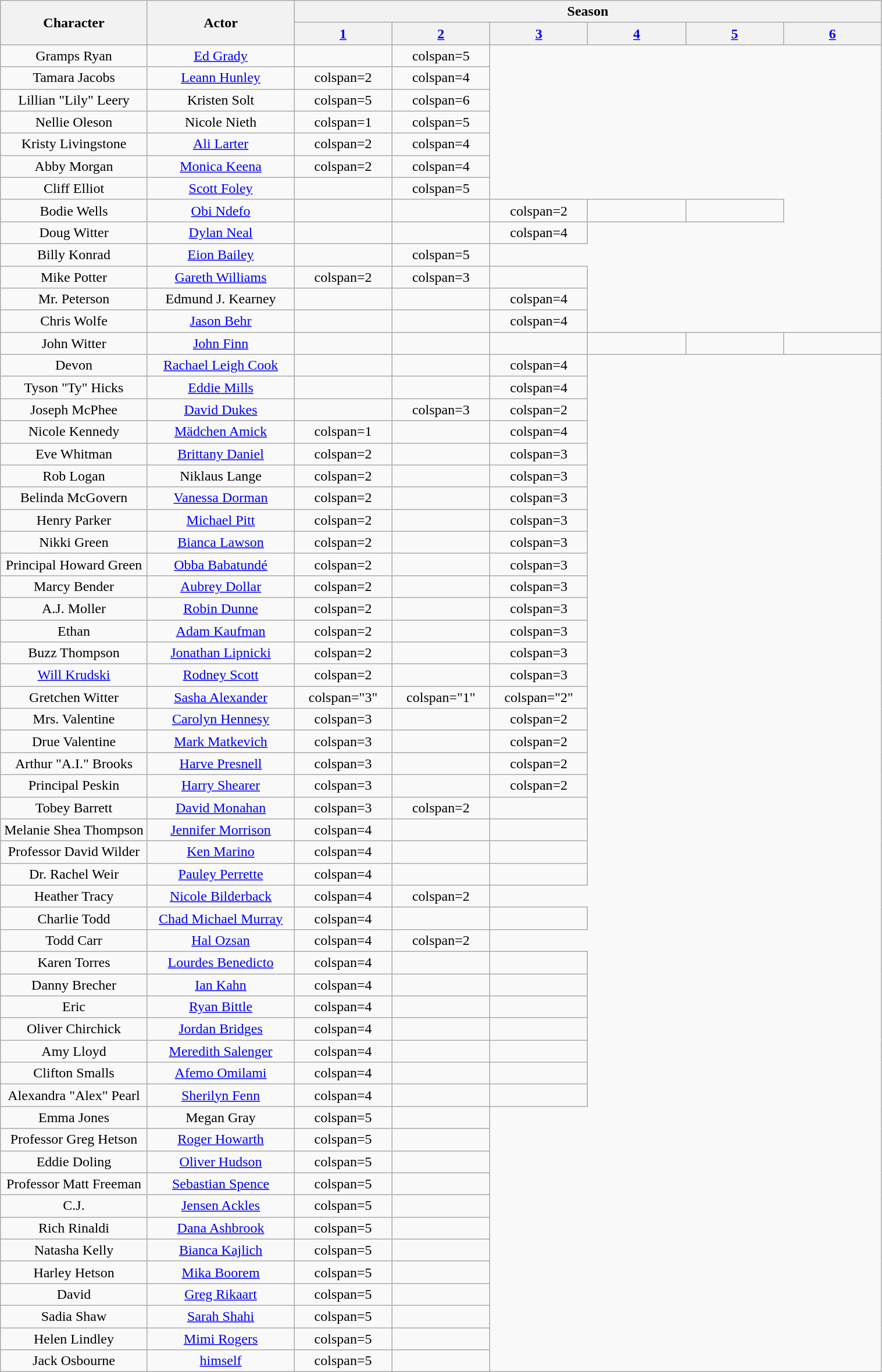<table class="wikitable" style="text-align:center; width:80%;">
<tr>
<th rowspan="2" width="15%">Character</th>
<th rowspan="2" width="15%">Actor</th>
<th colspan="6">Season</th>
</tr>
<tr>
<th width="10%"><a href='#'>1</a></th>
<th width="10%"><a href='#'>2</a></th>
<th width="10%"><a href='#'>3</a></th>
<th width="10%"><a href='#'>4</a></th>
<th width="10%"><a href='#'>5</a></th>
<th width="10%"><a href='#'>6</a></th>
</tr>
<tr>
<td>Gramps Ryan</td>
<td><a href='#'>Ed Grady</a></td>
<td></td>
<td>colspan=5 </td>
</tr>
<tr>
<td>Tamara Jacobs</td>
<td><a href='#'>Leann Hunley</a></td>
<td>colspan=2 </td>
<td>colspan=4 </td>
</tr>
<tr>
<td>Lillian "Lily" Leery</td>
<td>Kristen Solt</td>
<td>colspan=5 </td>
<td>colspan=6 </td>
</tr>
<tr>
<td>Nellie Oleson</td>
<td>Nicole Nieth</td>
<td>colspan=1 </td>
<td>colspan=5 </td>
</tr>
<tr>
<td>Kristy Livingstone</td>
<td><a href='#'>Ali Larter</a></td>
<td>colspan=2 </td>
<td>colspan=4 </td>
</tr>
<tr>
<td>Abby Morgan</td>
<td><a href='#'>Monica Keena</a></td>
<td>colspan=2 </td>
<td>colspan=4 </td>
</tr>
<tr>
<td>Cliff Elliot</td>
<td><a href='#'>Scott Foley</a></td>
<td></td>
<td>colspan=5 </td>
</tr>
<tr>
<td>Bodie Wells</td>
<td><a href='#'>Obi Ndefo</a></td>
<td></td>
<td></td>
<td>colspan=2 </td>
<td></td>
<td></td>
</tr>
<tr>
<td>Doug Witter</td>
<td><a href='#'>Dylan Neal</a></td>
<td></td>
<td></td>
<td>colspan=4 </td>
</tr>
<tr>
<td>Billy Konrad</td>
<td><a href='#'>Eion Bailey</a></td>
<td></td>
<td>colspan=5 </td>
</tr>
<tr>
<td>Mike Potter</td>
<td><a href='#'>Gareth Williams</a></td>
<td>colspan=2 </td>
<td>colspan=3 </td>
<td></td>
</tr>
<tr>
<td>Mr. Peterson</td>
<td>Edmund J. Kearney</td>
<td></td>
<td></td>
<td>colspan=4 </td>
</tr>
<tr>
<td>Chris Wolfe</td>
<td><a href='#'>Jason Behr</a></td>
<td></td>
<td></td>
<td>colspan=4 </td>
</tr>
<tr>
<td>John Witter</td>
<td><a href='#'>John Finn</a></td>
<td></td>
<td></td>
<td></td>
<td></td>
<td></td>
<td></td>
</tr>
<tr>
<td>Devon</td>
<td><a href='#'>Rachael Leigh Cook</a></td>
<td></td>
<td></td>
<td>colspan=4 </td>
</tr>
<tr>
<td>Tyson "Ty" Hicks</td>
<td><a href='#'>Eddie Mills</a></td>
<td></td>
<td></td>
<td>colspan=4 </td>
</tr>
<tr>
<td>Joseph McPhee</td>
<td><a href='#'>David Dukes</a></td>
<td></td>
<td>colspan=3 </td>
<td>colspan=2 </td>
</tr>
<tr>
<td>Nicole Kennedy</td>
<td><a href='#'>Mädchen Amick</a></td>
<td>colspan=1 </td>
<td></td>
<td>colspan=4 </td>
</tr>
<tr>
<td>Eve Whitman</td>
<td><a href='#'>Brittany Daniel</a></td>
<td>colspan=2 </td>
<td></td>
<td>colspan=3 </td>
</tr>
<tr>
<td>Rob Logan</td>
<td>Niklaus Lange</td>
<td>colspan=2 </td>
<td></td>
<td>colspan=3 </td>
</tr>
<tr>
<td>Belinda McGovern</td>
<td><a href='#'>Vanessa Dorman</a></td>
<td>colspan=2 </td>
<td></td>
<td>colspan=3 </td>
</tr>
<tr>
<td>Henry Parker</td>
<td><a href='#'>Michael Pitt</a></td>
<td>colspan=2 </td>
<td></td>
<td>colspan=3 </td>
</tr>
<tr>
<td>Nikki Green</td>
<td><a href='#'>Bianca Lawson</a></td>
<td>colspan=2 </td>
<td></td>
<td>colspan=3 </td>
</tr>
<tr>
<td>Principal Howard Green</td>
<td><a href='#'>Obba Babatundé</a></td>
<td>colspan=2 </td>
<td></td>
<td>colspan=3 </td>
</tr>
<tr>
<td>Marcy Bender</td>
<td><a href='#'>Aubrey Dollar</a></td>
<td>colspan=2 </td>
<td></td>
<td>colspan=3 </td>
</tr>
<tr>
<td>A.J. Moller</td>
<td><a href='#'>Robin Dunne</a></td>
<td>colspan=2 </td>
<td></td>
<td>colspan=3 </td>
</tr>
<tr>
<td>Ethan</td>
<td><a href='#'>Adam Kaufman</a></td>
<td>colspan=2 </td>
<td></td>
<td>colspan=3 </td>
</tr>
<tr>
<td>Buzz Thompson</td>
<td><a href='#'>Jonathan Lipnicki</a></td>
<td>colspan=2 </td>
<td></td>
<td>colspan=3 </td>
</tr>
<tr>
<td><a href='#'>Will Krudski</a></td>
<td><a href='#'>Rodney Scott</a></td>
<td>colspan=2 </td>
<td></td>
<td>colspan=3 </td>
</tr>
<tr>
<td>Gretchen Witter</td>
<td><a href='#'>Sasha Alexander</a></td>
<td>colspan="3" </td>
<td>colspan="1" </td>
<td>colspan="2" </td>
</tr>
<tr>
<td>Mrs. Valentine</td>
<td><a href='#'>Carolyn Hennesy</a></td>
<td>colspan=3 </td>
<td></td>
<td>colspan=2 </td>
</tr>
<tr>
<td>Drue Valentine</td>
<td><a href='#'>Mark Matkevich</a></td>
<td>colspan=3 </td>
<td></td>
<td>colspan=2 </td>
</tr>
<tr>
<td>Arthur "A.I." Brooks</td>
<td><a href='#'>Harve Presnell</a></td>
<td>colspan=3 </td>
<td></td>
<td>colspan=2 </td>
</tr>
<tr>
<td>Principal Peskin</td>
<td><a href='#'>Harry Shearer</a></td>
<td>colspan=3 </td>
<td></td>
<td>colspan=2 </td>
</tr>
<tr>
<td>Tobey Barrett</td>
<td><a href='#'>David Monahan</a></td>
<td>colspan=3 </td>
<td>colspan=2 </td>
<td></td>
</tr>
<tr>
<td>Melanie Shea Thompson</td>
<td><a href='#'>Jennifer Morrison</a></td>
<td>colspan=4 </td>
<td></td>
<td></td>
</tr>
<tr>
<td>Professor David Wilder</td>
<td><a href='#'>Ken Marino</a></td>
<td>colspan=4 </td>
<td></td>
<td></td>
</tr>
<tr>
<td>Dr. Rachel Weir</td>
<td><a href='#'>Pauley Perrette</a></td>
<td>colspan=4 </td>
<td></td>
<td></td>
</tr>
<tr>
<td>Heather Tracy</td>
<td><a href='#'>Nicole Bilderback</a></td>
<td>colspan=4 </td>
<td>colspan=2 </td>
</tr>
<tr>
<td>Charlie Todd</td>
<td><a href='#'>Chad Michael Murray</a></td>
<td>colspan=4 </td>
<td></td>
<td></td>
</tr>
<tr>
<td>Todd Carr</td>
<td><a href='#'>Hal Ozsan</a></td>
<td>colspan=4 </td>
<td>colspan=2 </td>
</tr>
<tr>
<td>Karen Torres</td>
<td><a href='#'>Lourdes Benedicto</a></td>
<td>colspan=4 </td>
<td></td>
<td></td>
</tr>
<tr>
<td>Danny Brecher</td>
<td><a href='#'>Ian Kahn</a></td>
<td>colspan=4 </td>
<td></td>
<td></td>
</tr>
<tr>
<td>Eric</td>
<td><a href='#'>Ryan Bittle</a></td>
<td>colspan=4 </td>
<td></td>
<td></td>
</tr>
<tr>
<td>Oliver Chirchick</td>
<td><a href='#'>Jordan Bridges</a></td>
<td>colspan=4 </td>
<td></td>
<td></td>
</tr>
<tr>
<td>Amy Lloyd</td>
<td><a href='#'>Meredith Salenger</a></td>
<td>colspan=4 </td>
<td></td>
<td></td>
</tr>
<tr>
<td>Clifton Smalls</td>
<td><a href='#'>Afemo Omilami</a></td>
<td>colspan=4 </td>
<td></td>
<td></td>
</tr>
<tr>
<td>Alexandra "Alex" Pearl</td>
<td><a href='#'>Sherilyn Fenn</a></td>
<td>colspan=4 </td>
<td></td>
<td></td>
</tr>
<tr>
<td>Emma Jones</td>
<td>Megan Gray</td>
<td>colspan=5 </td>
<td></td>
</tr>
<tr>
<td>Professor Greg Hetson</td>
<td><a href='#'>Roger Howarth</a></td>
<td>colspan=5 </td>
<td></td>
</tr>
<tr>
<td>Eddie Doling</td>
<td><a href='#'>Oliver Hudson</a></td>
<td>colspan=5 </td>
<td></td>
</tr>
<tr>
<td>Professor Matt Freeman</td>
<td><a href='#'>Sebastian Spence</a></td>
<td>colspan=5 </td>
<td></td>
</tr>
<tr>
<td>C.J.</td>
<td><a href='#'>Jensen Ackles</a></td>
<td>colspan=5 </td>
<td></td>
</tr>
<tr>
<td>Rich Rinaldi</td>
<td><a href='#'>Dana Ashbrook</a></td>
<td>colspan=5 </td>
<td></td>
</tr>
<tr>
<td>Natasha Kelly</td>
<td><a href='#'>Bianca Kajlich</a></td>
<td>colspan=5 </td>
<td></td>
</tr>
<tr>
<td>Harley Hetson</td>
<td><a href='#'>Mika Boorem</a></td>
<td>colspan=5 </td>
<td></td>
</tr>
<tr>
<td>David</td>
<td><a href='#'>Greg Rikaart</a></td>
<td>colspan=5 </td>
<td></td>
</tr>
<tr>
<td>Sadia Shaw</td>
<td><a href='#'>Sarah Shahi</a></td>
<td>colspan=5 </td>
<td></td>
</tr>
<tr>
<td>Helen Lindley</td>
<td><a href='#'>Mimi Rogers</a></td>
<td>colspan=5 </td>
<td></td>
</tr>
<tr>
<td>Jack Osbourne</td>
<td><a href='#'>himself</a></td>
<td>colspan=5 </td>
<td></td>
</tr>
</table>
